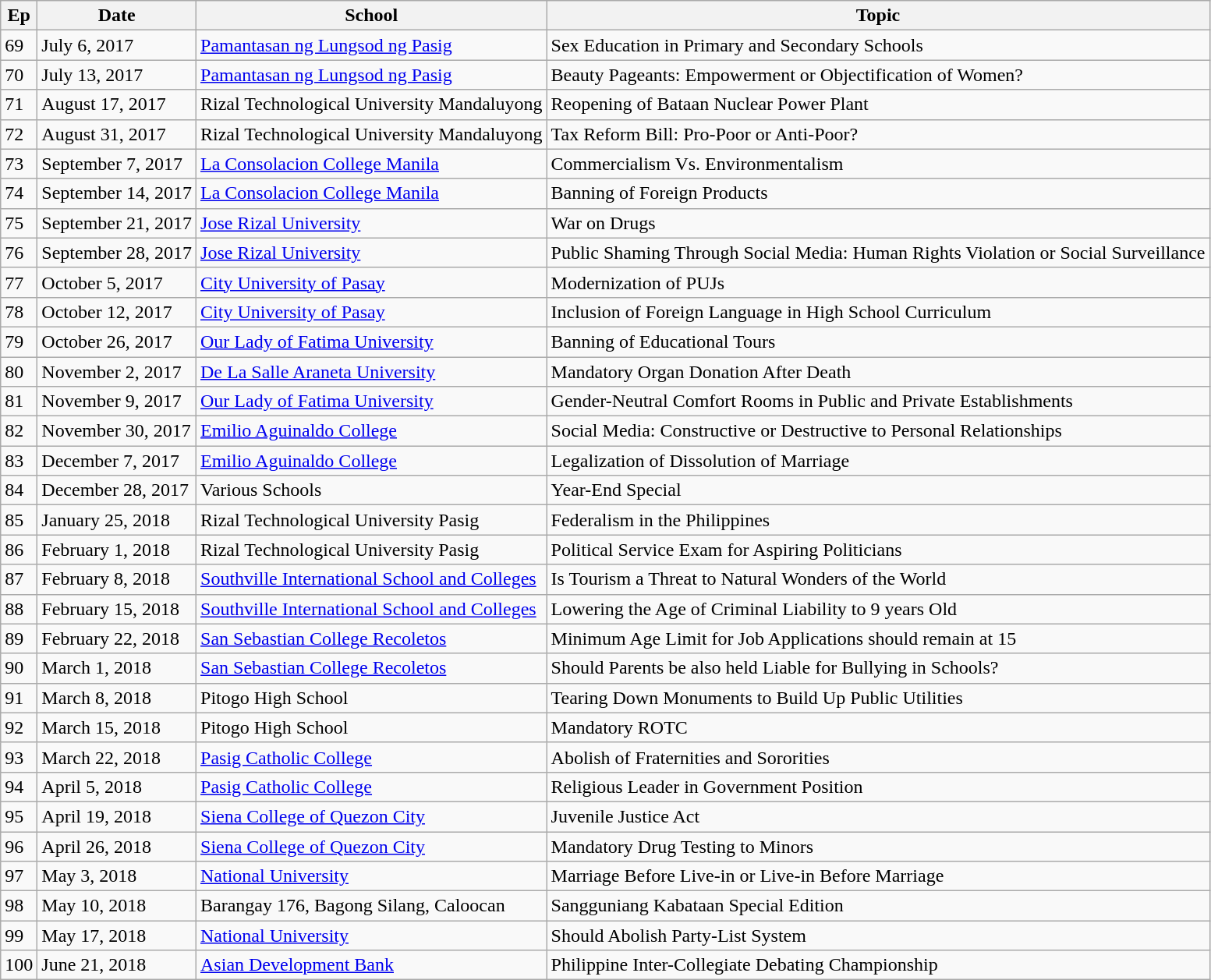<table class="wikitable table">
<tr>
<th>Ep</th>
<th>Date</th>
<th>School</th>
<th>Topic</th>
</tr>
<tr>
<td>69</td>
<td>July 6, 2017</td>
<td><a href='#'>Pamantasan ng Lungsod ng Pasig</a></td>
<td>Sex Education in Primary and Secondary Schools</td>
</tr>
<tr>
<td>70</td>
<td>July 13, 2017</td>
<td><a href='#'>Pamantasan ng Lungsod ng Pasig</a></td>
<td>Beauty Pageants: Empowerment or Objectification of Women?</td>
</tr>
<tr>
<td>71</td>
<td>August 17, 2017</td>
<td>Rizal Technological University Mandaluyong</td>
<td>Reopening of Bataan Nuclear Power Plant</td>
</tr>
<tr>
<td>72</td>
<td>August 31, 2017</td>
<td>Rizal Technological University Mandaluyong</td>
<td>Tax Reform Bill: Pro-Poor or Anti-Poor?</td>
</tr>
<tr>
<td>73</td>
<td>September 7, 2017</td>
<td><a href='#'>La Consolacion College Manila</a></td>
<td>Commercialism Vs. Environmentalism</td>
</tr>
<tr>
<td>74</td>
<td>September 14, 2017</td>
<td><a href='#'>La Consolacion College Manila</a></td>
<td>Banning of Foreign Products</td>
</tr>
<tr>
<td>75</td>
<td>September 21, 2017</td>
<td><a href='#'>Jose Rizal University</a></td>
<td>War on Drugs</td>
</tr>
<tr>
<td>76</td>
<td>September 28, 2017</td>
<td><a href='#'>Jose Rizal University</a></td>
<td>Public Shaming Through Social Media: Human Rights Violation or Social Surveillance</td>
</tr>
<tr>
<td>77</td>
<td>October 5, 2017</td>
<td><a href='#'>City University of Pasay</a></td>
<td>Modernization of PUJs</td>
</tr>
<tr>
<td>78</td>
<td>October 12, 2017</td>
<td><a href='#'>City University of Pasay</a></td>
<td>Inclusion of Foreign Language in High School Curriculum</td>
</tr>
<tr>
<td>79</td>
<td>October 26, 2017</td>
<td><a href='#'>Our Lady of Fatima University</a></td>
<td>Banning of Educational Tours</td>
</tr>
<tr>
<td>80</td>
<td>November 2, 2017</td>
<td><a href='#'>De La Salle Araneta University</a></td>
<td>Mandatory Organ Donation After Death</td>
</tr>
<tr>
<td>81</td>
<td>November 9, 2017</td>
<td><a href='#'>Our Lady of Fatima University</a></td>
<td>Gender-Neutral Comfort Rooms in Public and Private Establishments</td>
</tr>
<tr>
<td>82</td>
<td>November 30, 2017</td>
<td><a href='#'>Emilio Aguinaldo College</a></td>
<td>Social Media: Constructive or Destructive to Personal Relationships</td>
</tr>
<tr>
<td>83</td>
<td>December 7, 2017</td>
<td><a href='#'>Emilio Aguinaldo College</a></td>
<td>Legalization of Dissolution of Marriage</td>
</tr>
<tr>
<td>84</td>
<td>December 28, 2017</td>
<td>Various Schools</td>
<td>Year-End Special</td>
</tr>
<tr>
<td>85</td>
<td>January 25, 2018</td>
<td>Rizal Technological University Pasig</td>
<td>Federalism in the Philippines</td>
</tr>
<tr>
<td>86</td>
<td>February 1, 2018</td>
<td>Rizal Technological University Pasig</td>
<td>Political Service Exam for Aspiring Politicians</td>
</tr>
<tr>
<td>87</td>
<td>February 8, 2018</td>
<td><a href='#'>Southville International School and Colleges</a></td>
<td>Is Tourism a Threat to Natural Wonders of the World</td>
</tr>
<tr>
<td>88</td>
<td>February 15, 2018</td>
<td><a href='#'>Southville International School and Colleges</a></td>
<td>Lowering the Age of Criminal Liability to 9 years Old</td>
</tr>
<tr>
<td>89</td>
<td>February 22, 2018</td>
<td><a href='#'>San Sebastian College Recoletos</a></td>
<td>Minimum Age Limit for Job Applications should remain at 15</td>
</tr>
<tr>
<td>90</td>
<td>March 1, 2018</td>
<td><a href='#'>San Sebastian College Recoletos</a></td>
<td>Should Parents be also held Liable for Bullying in Schools?</td>
</tr>
<tr>
<td>91</td>
<td>March 8, 2018</td>
<td>Pitogo High School</td>
<td>Tearing Down Monuments to Build Up Public Utilities</td>
</tr>
<tr>
<td>92</td>
<td>March 15, 2018</td>
<td>Pitogo High School</td>
<td>Mandatory ROTC</td>
</tr>
<tr>
<td>93</td>
<td>March 22, 2018</td>
<td><a href='#'>Pasig Catholic College</a></td>
<td>Abolish of Fraternities and Sororities</td>
</tr>
<tr>
<td>94</td>
<td>April 5, 2018</td>
<td><a href='#'>Pasig Catholic College</a></td>
<td>Religious Leader in Government Position</td>
</tr>
<tr>
<td>95</td>
<td>April 19, 2018</td>
<td><a href='#'>Siena College of Quezon City</a></td>
<td>Juvenile Justice Act</td>
</tr>
<tr>
<td>96</td>
<td>April 26, 2018</td>
<td><a href='#'>Siena College of Quezon City</a></td>
<td>Mandatory Drug Testing to Minors</td>
</tr>
<tr>
<td>97</td>
<td>May 3, 2018</td>
<td><a href='#'>National University</a></td>
<td>Marriage Before Live-in or Live-in Before Marriage</td>
</tr>
<tr>
<td>98</td>
<td>May 10, 2018</td>
<td>Barangay 176, Bagong Silang, Caloocan</td>
<td>Sangguniang Kabataan Special Edition</td>
</tr>
<tr>
<td>99</td>
<td>May 17, 2018</td>
<td><a href='#'>National University</a></td>
<td>Should Abolish Party-List System</td>
</tr>
<tr>
<td>100</td>
<td>June 21, 2018</td>
<td><a href='#'>Asian Development Bank</a></td>
<td>Philippine Inter-Collegiate Debating Championship</td>
</tr>
</table>
